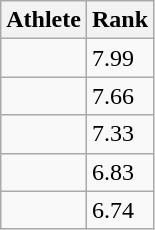<table class="wikitable sortable">
<tr>
<th>Athlete</th>
<th>Rank</th>
</tr>
<tr>
<td></td>
<td>7.99</td>
</tr>
<tr>
<td></td>
<td>7.66</td>
</tr>
<tr>
<td></td>
<td>7.33</td>
</tr>
<tr>
<td></td>
<td>6.83</td>
</tr>
<tr>
<td></td>
<td>6.74</td>
</tr>
</table>
